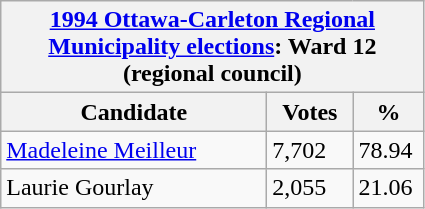<table class="wikitable">
<tr>
<th colspan="3"><a href='#'>1994 Ottawa-Carleton Regional Municipality elections</a>: Ward 12 (regional council)</th>
</tr>
<tr>
<th style="width: 170px">Candidate</th>
<th style="width: 50px">Votes</th>
<th style="width: 40px">%</th>
</tr>
<tr>
<td><a href='#'>Madeleine Meilleur</a></td>
<td>7,702</td>
<td>78.94</td>
</tr>
<tr>
<td>Laurie Gourlay</td>
<td>2,055</td>
<td>21.06</td>
</tr>
</table>
